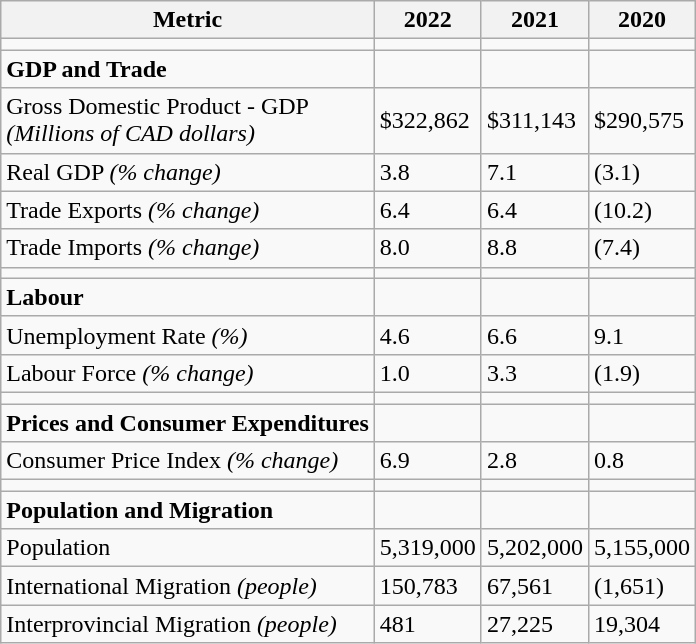<table class="wikitable">
<tr>
<th>Metric</th>
<th>2022</th>
<th>2021</th>
<th>2020</th>
</tr>
<tr>
<td></td>
<td></td>
<td></td>
<td></td>
</tr>
<tr>
<td><strong>GDP and Trade</strong></td>
<td></td>
<td></td>
<td></td>
</tr>
<tr>
<td>Gross Domestic Product - GDP<br><em>(Millions of CAD dollars)</em></td>
<td>$322,862</td>
<td>$311,143</td>
<td>$290,575</td>
</tr>
<tr>
<td>Real GDP <em>(% change)</em></td>
<td>3.8</td>
<td>7.1</td>
<td>(3.1)</td>
</tr>
<tr>
<td>Trade Exports <em>(% change)</em></td>
<td>6.4</td>
<td>6.4</td>
<td>(10.2)</td>
</tr>
<tr>
<td>Trade Imports <em>(% change)</em></td>
<td>8.0</td>
<td>8.8</td>
<td>(7.4)</td>
</tr>
<tr>
<td></td>
<td></td>
<td></td>
<td></td>
</tr>
<tr>
<td><strong>Labour</strong></td>
<td></td>
<td></td>
<td></td>
</tr>
<tr>
<td>Unemployment Rate <em>(%)</em></td>
<td>4.6</td>
<td>6.6</td>
<td>9.1</td>
</tr>
<tr>
<td>Labour Force <em>(% change)</em></td>
<td>1.0</td>
<td>3.3</td>
<td>(1.9)</td>
</tr>
<tr>
<td></td>
<td></td>
<td></td>
<td></td>
</tr>
<tr>
<td><strong>Prices and Consumer Expenditures</strong></td>
<td></td>
<td></td>
<td></td>
</tr>
<tr>
<td>Consumer Price Index <em>(% change)</em></td>
<td>6.9</td>
<td>2.8</td>
<td>0.8</td>
</tr>
<tr>
<td></td>
<td></td>
<td></td>
<td></td>
</tr>
<tr>
<td><strong>Population and Migration</strong></td>
<td></td>
<td></td>
<td></td>
</tr>
<tr>
<td>Population</td>
<td>5,319,000</td>
<td>5,202,000</td>
<td>5,155,000</td>
</tr>
<tr>
<td>International Migration <em>(people)</em></td>
<td>150,783</td>
<td>67,561</td>
<td>(1,651)</td>
</tr>
<tr>
<td>Interprovincial Migration <em>(people)</em></td>
<td>481</td>
<td>27,225</td>
<td>19,304</td>
</tr>
</table>
